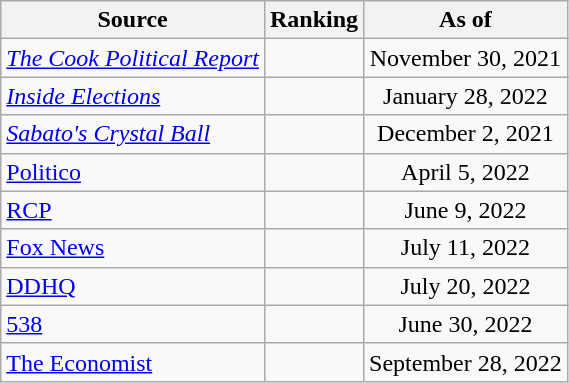<table class="wikitable" style="text-align:center">
<tr>
<th>Source</th>
<th>Ranking</th>
<th>As of</th>
</tr>
<tr>
<td align=left><em><a href='#'>The Cook Political Report</a></em></td>
<td></td>
<td>November 30, 2021</td>
</tr>
<tr>
<td align=left><em><a href='#'>Inside Elections</a></em></td>
<td></td>
<td>January 28, 2022</td>
</tr>
<tr>
<td align=left><em><a href='#'>Sabato's Crystal Ball</a></em></td>
<td></td>
<td>December 2, 2021</td>
</tr>
<tr>
<td style="text-align:left;"><a href='#'>Politico</a></td>
<td></td>
<td>April 5, 2022</td>
</tr>
<tr>
<td align="left"><a href='#'>RCP</a></td>
<td></td>
<td>June 9, 2022</td>
</tr>
<tr>
<td align=left><a href='#'>Fox News</a></td>
<td></td>
<td>July 11, 2022</td>
</tr>
<tr>
<td align="left"><a href='#'>DDHQ</a></td>
<td></td>
<td>July 20, 2022</td>
</tr>
<tr>
<td align="left"><a href='#'>538</a></td>
<td></td>
<td>June 30, 2022</td>
</tr>
<tr>
<td align="left"><a href='#'>The Economist</a></td>
<td></td>
<td>September 28, 2022</td>
</tr>
</table>
